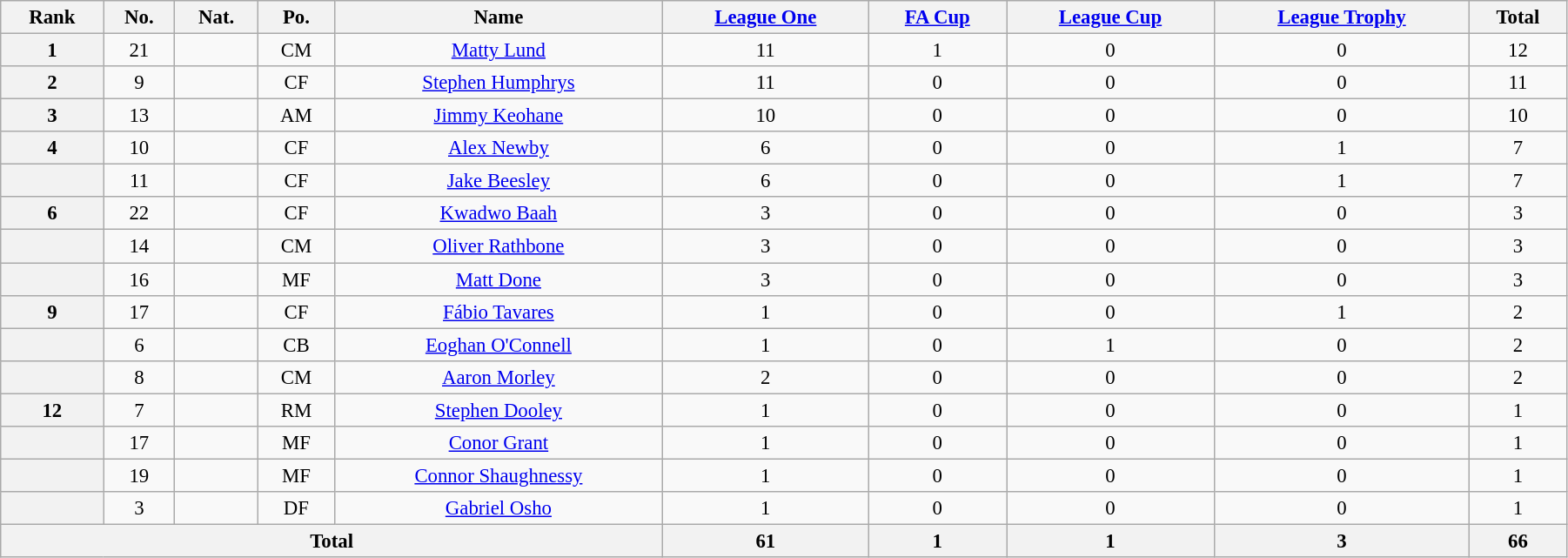<table class="wikitable" style="text-align:center; font-size:95%; width:95%;">
<tr>
<th>Rank</th>
<th>No.</th>
<th>Nat.</th>
<th>Po.</th>
<th>Name</th>
<th><a href='#'>League One</a></th>
<th><a href='#'>FA Cup</a></th>
<th><a href='#'>League Cup</a></th>
<th><a href='#'>League Trophy</a></th>
<th>Total</th>
</tr>
<tr>
<th rowspan=1>1</th>
<td>21</td>
<td></td>
<td>CM</td>
<td><a href='#'>Matty Lund</a></td>
<td>11</td>
<td>1</td>
<td>0</td>
<td>0</td>
<td>12</td>
</tr>
<tr>
<th>2</th>
<td>9</td>
<td></td>
<td>CF</td>
<td><a href='#'>Stephen Humphrys</a></td>
<td>11</td>
<td>0</td>
<td>0</td>
<td>0</td>
<td>11</td>
</tr>
<tr>
<th>3</th>
<td>13</td>
<td></td>
<td>AM</td>
<td><a href='#'>Jimmy Keohane</a></td>
<td>10</td>
<td>0</td>
<td>0</td>
<td>0</td>
<td>10</td>
</tr>
<tr>
<th>4</th>
<td>10</td>
<td></td>
<td>CF</td>
<td><a href='#'>Alex Newby</a></td>
<td>6</td>
<td>0</td>
<td>0</td>
<td>1</td>
<td>7</td>
</tr>
<tr>
<th></th>
<td>11</td>
<td></td>
<td>CF</td>
<td><a href='#'>Jake Beesley</a></td>
<td>6</td>
<td>0</td>
<td>0</td>
<td>1</td>
<td>7</td>
</tr>
<tr>
<th>6</th>
<td>22</td>
<td></td>
<td>CF</td>
<td><a href='#'>Kwadwo Baah</a></td>
<td>3</td>
<td>0</td>
<td>0</td>
<td>0</td>
<td>3</td>
</tr>
<tr>
<th></th>
<td>14</td>
<td></td>
<td>CM</td>
<td><a href='#'>Oliver Rathbone</a></td>
<td>3</td>
<td>0</td>
<td>0</td>
<td>0</td>
<td>3</td>
</tr>
<tr>
<th></th>
<td>16</td>
<td></td>
<td>MF</td>
<td><a href='#'>Matt Done</a></td>
<td>3</td>
<td>0</td>
<td>0</td>
<td>0</td>
<td>3</td>
</tr>
<tr>
<th>9</th>
<td>17</td>
<td></td>
<td>CF</td>
<td><a href='#'>Fábio Tavares</a></td>
<td>1</td>
<td>0</td>
<td>0</td>
<td>1</td>
<td>2</td>
</tr>
<tr>
<th></th>
<td>6</td>
<td></td>
<td>CB</td>
<td><a href='#'>Eoghan O'Connell</a></td>
<td>1</td>
<td>0</td>
<td>1</td>
<td>0</td>
<td>2</td>
</tr>
<tr>
<th></th>
<td>8</td>
<td></td>
<td>CM</td>
<td><a href='#'>Aaron Morley</a></td>
<td>2</td>
<td>0</td>
<td>0</td>
<td>0</td>
<td>2</td>
</tr>
<tr>
<th>12</th>
<td>7</td>
<td></td>
<td>RM</td>
<td><a href='#'>Stephen Dooley</a></td>
<td>1</td>
<td>0</td>
<td>0</td>
<td>0</td>
<td>1</td>
</tr>
<tr>
<th></th>
<td>17</td>
<td></td>
<td>MF</td>
<td><a href='#'>Conor Grant</a></td>
<td>1</td>
<td>0</td>
<td>0</td>
<td>0</td>
<td>1</td>
</tr>
<tr>
<th></th>
<td>19</td>
<td></td>
<td>MF</td>
<td><a href='#'>Connor Shaughnessy</a></td>
<td>1</td>
<td>0</td>
<td>0</td>
<td>0</td>
<td>1</td>
</tr>
<tr>
<th></th>
<td>3</td>
<td></td>
<td>DF</td>
<td><a href='#'>Gabriel Osho</a></td>
<td>1</td>
<td>0</td>
<td>0</td>
<td>0</td>
<td>1</td>
</tr>
<tr>
<th colspan="5">Total</th>
<th>61</th>
<th>1</th>
<th>1</th>
<th>3</th>
<th>66</th>
</tr>
</table>
